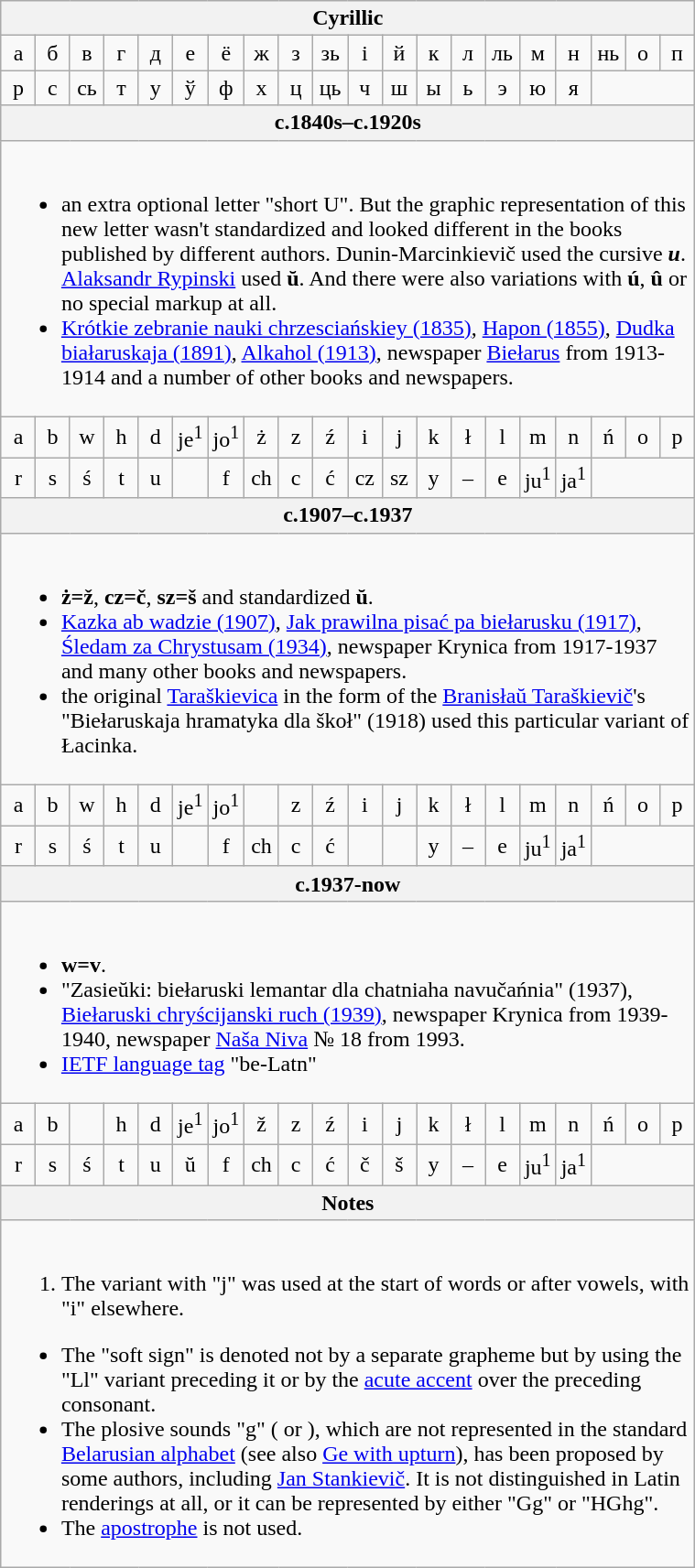<table class=wikitable style="float:right;width:40%; text-align:center;">
<tr>
<th colspan=20>Cyrillic</th>
</tr>
<tr>
<td width=5%>а</td>
<td width=5%>б</td>
<td width=5%>в</td>
<td width=5%>г</td>
<td width=5%>д</td>
<td width=5%>е</td>
<td width=5%>ё</td>
<td width=5%>ж</td>
<td width=5%>з</td>
<td width=5%>зь</td>
<td width=5%>і</td>
<td width=5%>й</td>
<td width=5%>к</td>
<td width=5%>л</td>
<td width=5%>ль</td>
<td width=5%>м</td>
<td width=5%>н</td>
<td width=5%>нь</td>
<td width=5%>о</td>
<td width=5%>п</td>
</tr>
<tr>
<td>р</td>
<td>с</td>
<td>сь</td>
<td>т</td>
<td>у</td>
<td>ў</td>
<td>ф</td>
<td>х</td>
<td>ц</td>
<td>ць</td>
<td>ч</td>
<td>ш</td>
<td>ы</td>
<td>ь</td>
<td>э</td>
<td>ю</td>
<td>я</td>
<td colspan=3></td>
</tr>
<tr>
<th colspan=20>c.1840s–c.1920s</th>
</tr>
<tr>
<td colspan=20 style="text-align:left;"><br><ul><li> an extra optional letter "short U". But the graphic representation of this new letter wasn't standardized and looked different in the books published by different authors. Dunin-Marcinkievič used the cursive <strong><em>u</em></strong>. <a href='#'>Alaksandr Rypinski</a> used <strong>ŭ</strong>. And there were also variations with <strong>ú</strong>, <strong>û</strong> or no special markup at all.</li><li> <a href='#'>Krótkie zebranie nauki chrzesciańskiey (1835)</a>, <a href='#'>Hapon (1855)</a>, <a href='#'>Dudka białaruskaja (1891)</a>, <a href='#'>Alkahol (1913)</a>, newspaper <a href='#'>Biełarus</a> from 1913-1914 and a number of other books and newspapers.</li></ul></td>
</tr>
<tr>
<td>a</td>
<td>b</td>
<td>w</td>
<td>h</td>
<td>d</td>
<td>je<sup>1</sup></td>
<td>jo<sup>1</sup></td>
<td>ż</td>
<td>z</td>
<td>ź</td>
<td>i</td>
<td>j</td>
<td>k</td>
<td>ł</td>
<td>l</td>
<td>m</td>
<td>n</td>
<td>ń</td>
<td>o</td>
<td>p</td>
</tr>
<tr>
<td>r</td>
<td>s</td>
<td>ś</td>
<td>t</td>
<td>u</td>
<td></td>
<td>f</td>
<td>ch</td>
<td>c</td>
<td>ć</td>
<td>cz</td>
<td>sz</td>
<td>y</td>
<td>–</td>
<td>e</td>
<td>ju<sup>1</sup></td>
<td>ja<sup>1</sup></td>
<td colspan=3></td>
</tr>
<tr>
<th colspan=20>c.1907–c.1937</th>
</tr>
<tr>
<td colspan=20 style="text-align:left;"><br><ul><li> <strong>ż=ž</strong>, <strong>cz=č</strong>, <strong>sz=š</strong> and standardized <strong>ŭ</strong>.</li><li> <a href='#'>Kazka ab wadzie (1907)</a>, <a href='#'>Jak prawilna pisać pa biełarusku (1917)</a>, <a href='#'>Śledam za Chrystusam (1934)</a>, newspaper Krynica from 1917-1937 and many other books and newspapers.</li><li> the original <a href='#'>Taraškievica</a> in the form of the <a href='#'>Branisłaŭ Taraškievič</a>'s "Biełaruskaja hramatyka dla škoł" (1918) used this particular variant of Łacinka.</li></ul></td>
</tr>
<tr>
<td>a</td>
<td>b</td>
<td>w</td>
<td>h</td>
<td>d</td>
<td>je<sup>1</sup></td>
<td>jo<sup>1</sup></td>
<td></td>
<td>z</td>
<td>ź</td>
<td>i</td>
<td>j</td>
<td>k</td>
<td>ł</td>
<td>l</td>
<td>m</td>
<td>n</td>
<td>ń</td>
<td>o</td>
<td>p</td>
</tr>
<tr>
<td>r</td>
<td>s</td>
<td>ś</td>
<td>t</td>
<td>u</td>
<td></td>
<td>f</td>
<td>ch</td>
<td>c</td>
<td>ć</td>
<td></td>
<td></td>
<td>y</td>
<td>–</td>
<td>e</td>
<td>ju<sup>1</sup></td>
<td>ja<sup>1</sup></td>
<td colspan=3></td>
</tr>
<tr>
<th colspan=20>c.1937-now</th>
</tr>
<tr>
<td colspan=20 style="text-align:left;"><br><ul><li> <strong>w=v</strong>.</li><li> "Zasieŭki: biełaruski lemantar dla chatniaha navučańnia" (1937), <a href='#'>Biełaruski chryścijanski ruch (1939)</a>, newspaper Krynica from 1939-1940, newspaper <a href='#'>Naša Niva</a> № 18 from 1993.</li><li> <a href='#'>IETF language tag</a> "be-Latn"</li></ul></td>
</tr>
<tr>
<td>a</td>
<td>b</td>
<td></td>
<td>h</td>
<td>d</td>
<td>je<sup>1</sup></td>
<td>jo<sup>1</sup></td>
<td>ž</td>
<td>z</td>
<td>ź</td>
<td>i</td>
<td>j</td>
<td>k</td>
<td>ł</td>
<td>l</td>
<td>m</td>
<td>n</td>
<td>ń</td>
<td>o</td>
<td>p</td>
</tr>
<tr>
<td>r</td>
<td>s</td>
<td>ś</td>
<td>t</td>
<td>u</td>
<td>ŭ</td>
<td>f</td>
<td>ch</td>
<td>c</td>
<td>ć</td>
<td>č</td>
<td>š</td>
<td>y</td>
<td>–</td>
<td>e</td>
<td>ju<sup>1</sup></td>
<td>ja<sup>1</sup></td>
<td colspan=3></td>
</tr>
<tr>
<th colspan=20>Notes</th>
</tr>
<tr>
<td colspan=20 style="text-align:left;"><br><ol><li>The variant with "j" was used at the start of words or after vowels, with "i" elsewhere.</li></ol><ul><li>The "soft sign" is denoted not by a separate grapheme but by using the "Ll" variant preceding it or by the <a href='#'>acute accent</a> over the preceding consonant.</li><li>The plosive sounds "g" ( or ), which are not represented in the standard <a href='#'>Belarusian alphabet</a> (see also <a href='#'>Ge with upturn</a>), has been proposed by some authors, including <a href='#'>Jan Stankievič</a>. It is not distinguished in Latin renderings at all, or it can be represented by either "Gg" or "HGhg".</li><li>The <a href='#'>apostrophe</a> is not used.</li></ul></td>
</tr>
</table>
